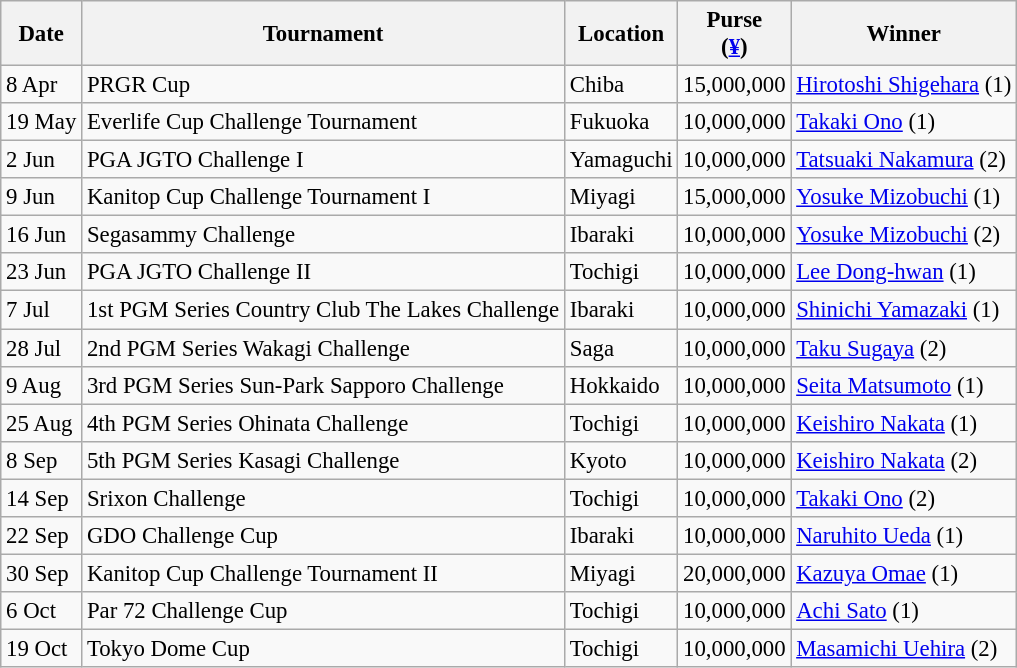<table class="wikitable" style="font-size:95%">
<tr>
<th>Date</th>
<th>Tournament</th>
<th>Location</th>
<th>Purse<br>(<a href='#'>¥</a>)</th>
<th>Winner</th>
</tr>
<tr>
<td>8 Apr</td>
<td>PRGR Cup</td>
<td>Chiba</td>
<td align=right>15,000,000</td>
<td> <a href='#'>Hirotoshi Shigehara</a> (1)</td>
</tr>
<tr>
<td>19 May</td>
<td>Everlife Cup Challenge Tournament</td>
<td>Fukuoka</td>
<td align=right>10,000,000</td>
<td> <a href='#'>Takaki Ono</a> (1)</td>
</tr>
<tr>
<td>2 Jun</td>
<td>PGA JGTO Challenge I</td>
<td>Yamaguchi</td>
<td align=right>10,000,000</td>
<td> <a href='#'>Tatsuaki Nakamura</a> (2)</td>
</tr>
<tr>
<td>9 Jun</td>
<td>Kanitop Cup Challenge Tournament I</td>
<td>Miyagi</td>
<td align=right>15,000,000</td>
<td> <a href='#'>Yosuke Mizobuchi</a> (1)</td>
</tr>
<tr>
<td>16 Jun</td>
<td>Segasammy Challenge</td>
<td>Ibaraki</td>
<td align=right>10,000,000</td>
<td> <a href='#'>Yosuke Mizobuchi</a> (2)</td>
</tr>
<tr>
<td>23 Jun</td>
<td>PGA JGTO Challenge II</td>
<td>Tochigi</td>
<td align=right>10,000,000</td>
<td> <a href='#'>Lee Dong-hwan</a> (1)</td>
</tr>
<tr>
<td>7 Jul</td>
<td>1st PGM Series Country Club The Lakes Challenge</td>
<td>Ibaraki</td>
<td align=right>10,000,000</td>
<td> <a href='#'>Shinichi Yamazaki</a> (1)</td>
</tr>
<tr>
<td>28 Jul</td>
<td>2nd PGM Series Wakagi Challenge</td>
<td>Saga</td>
<td align=right>10,000,000</td>
<td> <a href='#'>Taku Sugaya</a> (2)</td>
</tr>
<tr>
<td>9 Aug</td>
<td>3rd PGM Series Sun-Park Sapporo Challenge</td>
<td>Hokkaido</td>
<td align=right>10,000,000</td>
<td> <a href='#'>Seita Matsumoto</a> (1)</td>
</tr>
<tr>
<td>25 Aug</td>
<td>4th PGM Series Ohinata Challenge</td>
<td>Tochigi</td>
<td align=right>10,000,000</td>
<td> <a href='#'>Keishiro Nakata</a> (1)</td>
</tr>
<tr>
<td>8 Sep</td>
<td>5th PGM Series Kasagi Challenge</td>
<td>Kyoto</td>
<td align=right>10,000,000</td>
<td> <a href='#'>Keishiro Nakata</a> (2)</td>
</tr>
<tr>
<td>14 Sep</td>
<td>Srixon Challenge</td>
<td>Tochigi</td>
<td align=right>10,000,000</td>
<td> <a href='#'>Takaki Ono</a> (2)</td>
</tr>
<tr>
<td>22 Sep</td>
<td>GDO Challenge Cup</td>
<td>Ibaraki</td>
<td align=right>10,000,000</td>
<td> <a href='#'>Naruhito Ueda</a> (1)</td>
</tr>
<tr>
<td>30 Sep</td>
<td>Kanitop Cup Challenge Tournament II</td>
<td>Miyagi</td>
<td align=right>20,000,000</td>
<td> <a href='#'>Kazuya Omae</a> (1)</td>
</tr>
<tr>
<td>6 Oct</td>
<td>Par 72 Challenge Cup</td>
<td>Tochigi</td>
<td align=right>10,000,000</td>
<td> <a href='#'>Achi Sato</a> (1)</td>
</tr>
<tr>
<td>19 Oct</td>
<td>Tokyo Dome Cup</td>
<td>Tochigi</td>
<td align=right>10,000,000</td>
<td> <a href='#'>Masamichi Uehira</a> (2)</td>
</tr>
</table>
